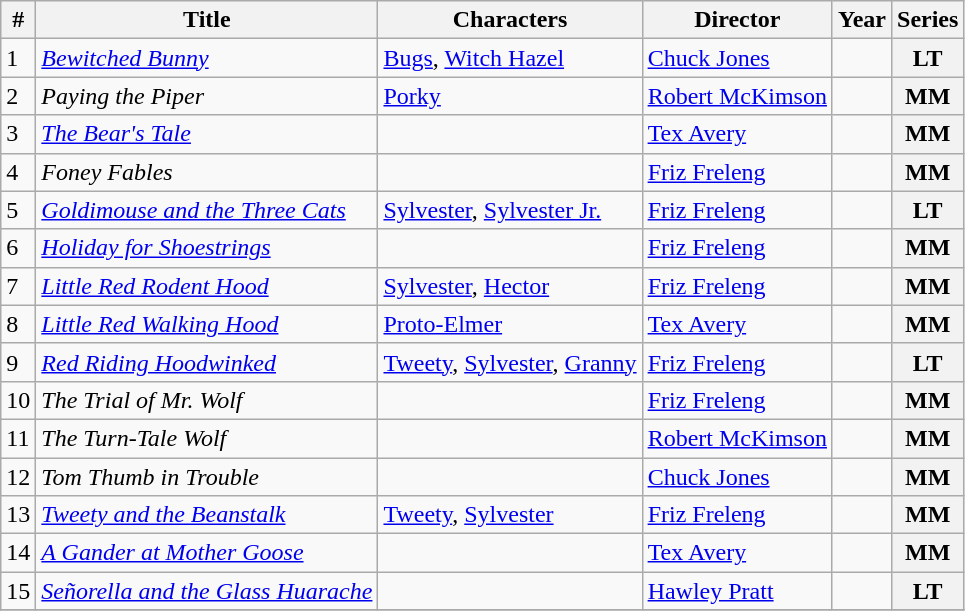<table class="wikitable sortable">
<tr>
<th>#</th>
<th>Title</th>
<th>Characters</th>
<th>Director</th>
<th>Year</th>
<th>Series</th>
</tr>
<tr>
<td>1</td>
<td><em><a href='#'>Bewitched Bunny</a></em></td>
<td><a href='#'>Bugs</a>, <a href='#'>Witch Hazel</a></td>
<td><a href='#'>Chuck Jones</a></td>
<td></td>
<th>LT</th>
</tr>
<tr>
<td>2</td>
<td><em>Paying the Piper</em></td>
<td><a href='#'>Porky</a></td>
<td><a href='#'>Robert McKimson</a></td>
<td></td>
<th>MM</th>
</tr>
<tr>
<td>3</td>
<td><em><a href='#'>The Bear's Tale</a></em></td>
<td></td>
<td><a href='#'>Tex Avery</a></td>
<td></td>
<th>MM</th>
</tr>
<tr>
<td>4</td>
<td><em>Foney Fables</em></td>
<td></td>
<td><a href='#'>Friz Freleng</a></td>
<td></td>
<th>MM</th>
</tr>
<tr>
<td>5</td>
<td><em><a href='#'>Goldimouse and the Three Cats</a></em></td>
<td><a href='#'>Sylvester</a>, <a href='#'>Sylvester Jr.</a></td>
<td><a href='#'>Friz Freleng</a></td>
<td></td>
<th>LT</th>
</tr>
<tr>
<td>6</td>
<td><em><a href='#'>Holiday for Shoestrings</a></em></td>
<td></td>
<td><a href='#'>Friz Freleng</a></td>
<td></td>
<th>MM</th>
</tr>
<tr>
<td>7</td>
<td><em><a href='#'>Little Red Rodent Hood</a></em></td>
<td><a href='#'>Sylvester</a>, <a href='#'>Hector</a></td>
<td><a href='#'>Friz Freleng</a></td>
<td></td>
<th>MM</th>
</tr>
<tr>
<td>8</td>
<td><em><a href='#'>Little Red Walking Hood</a></em></td>
<td><a href='#'>Proto-Elmer</a></td>
<td><a href='#'>Tex Avery</a></td>
<td></td>
<th>MM</th>
</tr>
<tr>
<td>9</td>
<td><em><a href='#'>Red Riding Hoodwinked</a></em></td>
<td><a href='#'>Tweety</a>, <a href='#'>Sylvester</a>, <a href='#'>Granny</a></td>
<td><a href='#'>Friz Freleng</a></td>
<td></td>
<th>LT</th>
</tr>
<tr>
<td>10</td>
<td><em>The Trial of Mr. Wolf</em></td>
<td></td>
<td><a href='#'>Friz Freleng</a></td>
<td></td>
<th>MM</th>
</tr>
<tr>
<td>11</td>
<td><em>The Turn-Tale Wolf</em></td>
<td></td>
<td><a href='#'>Robert McKimson</a></td>
<td></td>
<th>MM</th>
</tr>
<tr>
<td>12</td>
<td><em>Tom Thumb in Trouble</em></td>
<td></td>
<td><a href='#'>Chuck Jones</a></td>
<td></td>
<th>MM</th>
</tr>
<tr>
<td>13</td>
<td><em><a href='#'>Tweety and the Beanstalk</a></em></td>
<td><a href='#'>Tweety</a>, <a href='#'>Sylvester</a></td>
<td><a href='#'>Friz Freleng</a></td>
<td></td>
<th>MM</th>
</tr>
<tr>
<td>14</td>
<td><em><a href='#'>A Gander at Mother Goose</a></em></td>
<td></td>
<td><a href='#'>Tex Avery</a></td>
<td></td>
<th>MM</th>
</tr>
<tr>
<td>15</td>
<td><em><a href='#'>Señorella and the Glass Huarache</a></em></td>
<td></td>
<td><a href='#'>Hawley Pratt</a></td>
<td></td>
<th>LT</th>
</tr>
<tr>
</tr>
</table>
